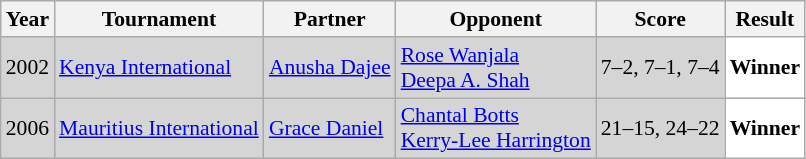<table class="sortable wikitable" style="font-size: 90%;">
<tr>
<th>Year</th>
<th>Tournament</th>
<th>Partner</th>
<th>Opponent</th>
<th>Score</th>
<th>Result</th>
</tr>
<tr style="background:#D5D5D5">
<td align="center">2002</td>
<td align="left"><a href='#'>Kenya International</a></td>
<td align="left"> <a href='#'>Anusha Dajee</a></td>
<td align="left"> <a href='#'>Rose Wanjala</a><br> <a href='#'>Deepa A. Shah</a></td>
<td align="left">7–2, 7–1, 7–4</td>
<td style="text-align:left; background:white"> <strong>Winner</strong></td>
</tr>
<tr style="background:#D5D5D5">
<td align="center">2006</td>
<td align="left"><a href='#'>Mauritius International</a></td>
<td align="left"> <a href='#'>Grace Daniel</a></td>
<td align="left"> <a href='#'>Chantal Botts</a><br> <a href='#'>Kerry-Lee Harrington</a></td>
<td align="left">21–15, 24–22</td>
<td style="text-align:left; background:white"> <strong>Winner</strong></td>
</tr>
</table>
